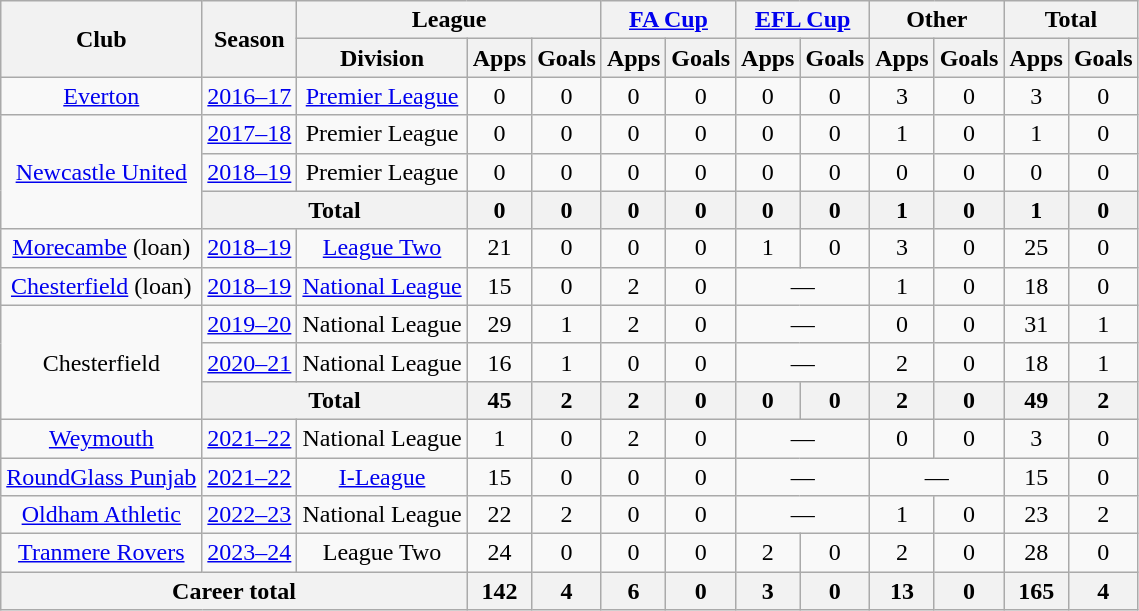<table class="wikitable" style="text-align: center;">
<tr>
<th rowspan=2>Club</th>
<th rowspan=2>Season</th>
<th colspan=3>League</th>
<th colspan=2><a href='#'>FA Cup</a></th>
<th colspan=2><a href='#'>EFL Cup</a></th>
<th colspan=2>Other</th>
<th colspan=2>Total</th>
</tr>
<tr>
<th>Division</th>
<th>Apps</th>
<th>Goals</th>
<th>Apps</th>
<th>Goals</th>
<th>Apps</th>
<th>Goals</th>
<th>Apps</th>
<th>Goals</th>
<th>Apps</th>
<th>Goals</th>
</tr>
<tr>
<td><a href='#'>Everton</a></td>
<td><a href='#'>2016–17</a></td>
<td><a href='#'>Premier League</a></td>
<td>0</td>
<td>0</td>
<td>0</td>
<td>0</td>
<td>0</td>
<td>0</td>
<td>3</td>
<td>0</td>
<td>3</td>
<td>0</td>
</tr>
<tr>
<td rowspan="3"><a href='#'>Newcastle United</a></td>
<td><a href='#'>2017–18</a></td>
<td>Premier League</td>
<td>0</td>
<td>0</td>
<td>0</td>
<td>0</td>
<td>0</td>
<td>0</td>
<td>1</td>
<td>0</td>
<td>1</td>
<td>0</td>
</tr>
<tr>
<td><a href='#'>2018–19</a></td>
<td>Premier League</td>
<td>0</td>
<td>0</td>
<td>0</td>
<td>0</td>
<td>0</td>
<td>0</td>
<td>0</td>
<td>0</td>
<td>0</td>
<td>0</td>
</tr>
<tr>
<th colspan="2">Total</th>
<th>0</th>
<th>0</th>
<th>0</th>
<th>0</th>
<th>0</th>
<th>0</th>
<th>1</th>
<th>0</th>
<th>1</th>
<th>0</th>
</tr>
<tr>
<td><a href='#'>Morecambe</a> (loan)</td>
<td><a href='#'>2018–19</a></td>
<td><a href='#'>League Two</a></td>
<td>21</td>
<td>0</td>
<td>0</td>
<td>0</td>
<td>1</td>
<td>0</td>
<td>3</td>
<td>0</td>
<td>25</td>
<td>0</td>
</tr>
<tr>
<td><a href='#'>Chesterfield</a> (loan)</td>
<td><a href='#'>2018–19</a></td>
<td><a href='#'>National League</a></td>
<td>15</td>
<td>0</td>
<td>2</td>
<td>0</td>
<td colspan="2">—</td>
<td>1</td>
<td>0</td>
<td>18</td>
<td>0</td>
</tr>
<tr>
<td rowspan="3">Chesterfield</td>
<td><a href='#'>2019–20</a></td>
<td>National League</td>
<td>29</td>
<td>1</td>
<td>2</td>
<td>0</td>
<td colspan="2">—</td>
<td>0</td>
<td>0</td>
<td>31</td>
<td>1</td>
</tr>
<tr>
<td><a href='#'>2020–21</a></td>
<td>National League</td>
<td>16</td>
<td>1</td>
<td>0</td>
<td>0</td>
<td colspan="2">—</td>
<td>2</td>
<td>0</td>
<td>18</td>
<td>1</td>
</tr>
<tr>
<th colspan="2">Total</th>
<th>45</th>
<th>2</th>
<th>2</th>
<th>0</th>
<th>0</th>
<th>0</th>
<th>2</th>
<th>0</th>
<th>49</th>
<th>2</th>
</tr>
<tr>
<td><a href='#'>Weymouth</a></td>
<td><a href='#'>2021–22</a></td>
<td>National League</td>
<td>1</td>
<td>0</td>
<td>2</td>
<td>0</td>
<td colspan="2">—</td>
<td>0</td>
<td>0</td>
<td>3</td>
<td>0</td>
</tr>
<tr>
<td><a href='#'>RoundGlass Punjab</a></td>
<td><a href='#'>2021–22</a></td>
<td><a href='#'>I-League</a></td>
<td>15</td>
<td>0</td>
<td>0</td>
<td>0</td>
<td colspan="2">—</td>
<td colspan="2">—</td>
<td>15</td>
<td>0</td>
</tr>
<tr>
<td><a href='#'>Oldham Athletic</a></td>
<td><a href='#'>2022–23</a></td>
<td>National League</td>
<td>22</td>
<td>2</td>
<td>0</td>
<td>0</td>
<td colspan="2">—</td>
<td>1</td>
<td>0</td>
<td>23</td>
<td>2</td>
</tr>
<tr>
<td><a href='#'>Tranmere Rovers</a></td>
<td><a href='#'>2023–24</a></td>
<td>League Two</td>
<td>24</td>
<td>0</td>
<td>0</td>
<td>0</td>
<td>2</td>
<td>0</td>
<td>2</td>
<td>0</td>
<td>28</td>
<td>0</td>
</tr>
<tr>
<th colspan="3">Career total</th>
<th>142</th>
<th>4</th>
<th>6</th>
<th>0</th>
<th>3</th>
<th>0</th>
<th>13</th>
<th>0</th>
<th>165</th>
<th>4</th>
</tr>
</table>
